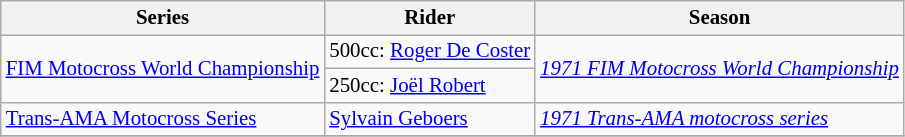<table class="wikitable" style="font-size: 87%;">
<tr>
<th>Series</th>
<th>Rider</th>
<th>Season</th>
</tr>
<tr>
<td rowspan=2><a href='#'>FIM Motocross World Championship</a></td>
<td>500cc:  <a href='#'>Roger De Coster</a></td>
<td rowspan=2><em><a href='#'>1971 FIM Motocross World Championship</a></em></td>
</tr>
<tr>
<td>250cc:  <a href='#'>Joël Robert</a></td>
</tr>
<tr>
<td><a href='#'>Trans-AMA Motocross Series</a></td>
<td> <a href='#'>Sylvain Geboers</a></td>
<td><em><a href='#'>1971 Trans-AMA motocross series</a></em></td>
</tr>
<tr>
</tr>
</table>
